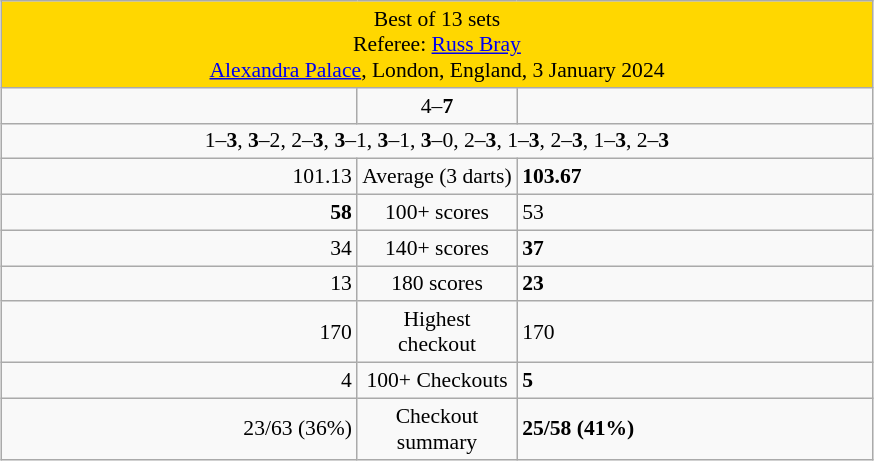<table class="wikitable" style="font-size: 90%; margin: 1em auto 1em auto;">
<tr>
<td colspan="3" align="center" bgcolor="#ffd700">Best of 13 sets<br> Referee: <a href='#'>Russ Bray</a> <br><a href='#'>Alexandra Palace</a>, London, England, 3 January 2024</td>
</tr>
<tr>
<td width="230" align="right"></td>
<td width="100" align="center">4–<strong>7</strong></td>
<td width="230"><strong></strong></td>
</tr>
<tr>
<td colspan="3" align="center" style="font-size: 100%">1–<strong>3</strong>, <strong>3</strong>–2, 2–<strong>3</strong>, <strong>3</strong>–1, <strong>3</strong>–1, <strong>3</strong>–0, 2–<strong>3</strong>, 1–<strong>3</strong>, 2–<strong>3</strong>, 1–<strong>3</strong>, 2–<strong>3</strong></td>
</tr>
<tr>
<td align="right">101.13</td>
<td align="center">Average (3 darts)</td>
<td><strong>103.67</strong></td>
</tr>
<tr>
<td align="right"><strong>58</strong></td>
<td align="center">100+ scores</td>
<td>53</td>
</tr>
<tr>
<td align="right">34</td>
<td align="center">140+ scores</td>
<td><strong>37</strong></td>
</tr>
<tr>
<td align="right">13</td>
<td align="center">180 scores</td>
<td><strong>23</strong></td>
</tr>
<tr>
<td align="right">170</td>
<td align="center">Highest checkout</td>
<td>170</td>
</tr>
<tr>
<td align="right">4</td>
<td align="center">100+ Checkouts</td>
<td><strong>5</strong></td>
</tr>
<tr>
<td align="right">23/63 (36%)</td>
<td align="center">Checkout summary</td>
<td><strong>25/58 (41%)</strong></td>
</tr>
</table>
